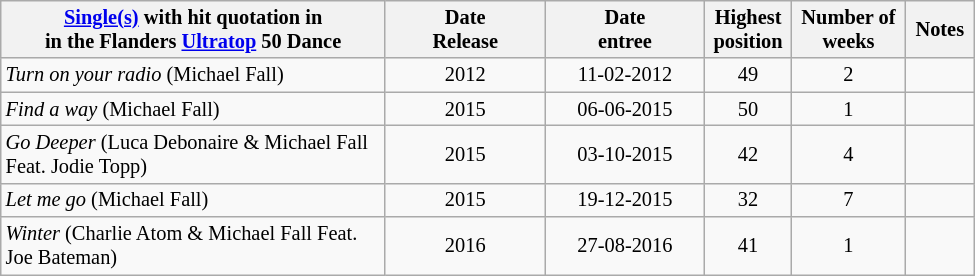<table class="wikitable sortable" style="margin:0.5em 1em 0.5em 0; font-size: 85%; text-align:center;">
<tr>
<th width=250><a href='#'>Single(s)</a> with hit quotation in<br> in the Flanders <a href='#'>Ultratop</a> 50 Dance</th>
<th width="100">Date <br>Release</th>
<th width="100">Date <br>entree</th>
<th> Highest <br>position</th>
<th> Number of <br>weeks</th>
<th> Notes </th>
</tr>
<tr>
<td align="left"><em>Turn on your radio</em> (Michael Fall)</td>
<td>2012</td>
<td>11-02-2012</td>
<td>49</td>
<td>2</td>
<td></td>
</tr>
<tr>
<td align="left"><em>Find a way</em> (Michael Fall)</td>
<td>2015</td>
<td>06-06-2015</td>
<td>50</td>
<td>1</td>
<td></td>
</tr>
<tr>
<td align="left"><em>Go Deeper</em> (Luca Debonaire & Michael Fall Feat. Jodie Topp)</td>
<td>2015</td>
<td>03-10-2015</td>
<td>42</td>
<td>4</td>
<td></td>
</tr>
<tr>
<td align="left"><em>Let me go</em> (Michael Fall)</td>
<td>2015</td>
<td>19-12-2015</td>
<td>32</td>
<td>7</td>
<td></td>
</tr>
<tr>
<td align="left"><em>Winter</em> (Charlie Atom & Michael Fall Feat. Joe Bateman)</td>
<td>2016</td>
<td>27-08-2016</td>
<td>41</td>
<td>1</td>
<td></td>
</tr>
</table>
